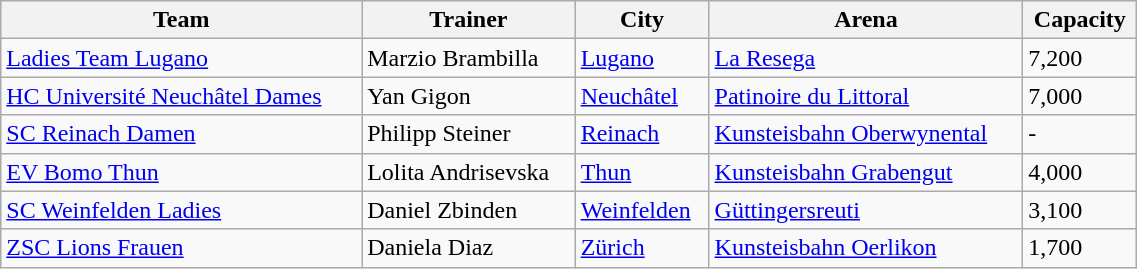<table class="wikitable" style="text-align:left" width=60%>
<tr>
<th>Team</th>
<th>Trainer</th>
<th>City</th>
<th>Arena</th>
<th>Capacity</th>
</tr>
<tr>
<td><a href='#'>Ladies Team Lugano</a></td>
<td>Marzio Brambilla</td>
<td><a href='#'>Lugano</a></td>
<td><a href='#'>La Resega</a></td>
<td>7,200</td>
</tr>
<tr>
<td><a href='#'>HC Université Neuchâtel Dames</a></td>
<td>Yan Gigon</td>
<td><a href='#'>Neuchâtel</a></td>
<td><a href='#'>Patinoire du Littoral</a></td>
<td>7,000</td>
</tr>
<tr>
<td><a href='#'>SC Reinach Damen</a></td>
<td>Philipp Steiner</td>
<td><a href='#'>Reinach</a></td>
<td><a href='#'>Kunsteisbahn Oberwynental</a></td>
<td>-</td>
</tr>
<tr>
<td><a href='#'>EV Bomo Thun</a></td>
<td>Lolita Andrisevska</td>
<td><a href='#'>Thun</a></td>
<td><a href='#'>Kunsteisbahn Grabengut</a></td>
<td>4,000</td>
</tr>
<tr>
<td><a href='#'>SC Weinfelden Ladies</a></td>
<td>Daniel Zbinden</td>
<td><a href='#'>Weinfelden</a></td>
<td><a href='#'>Güttingersreuti</a></td>
<td>3,100</td>
</tr>
<tr>
<td><a href='#'>ZSC Lions Frauen</a></td>
<td>Daniela Diaz</td>
<td><a href='#'>Zürich</a></td>
<td><a href='#'>Kunsteisbahn Oerlikon</a></td>
<td>1,700</td>
</tr>
</table>
